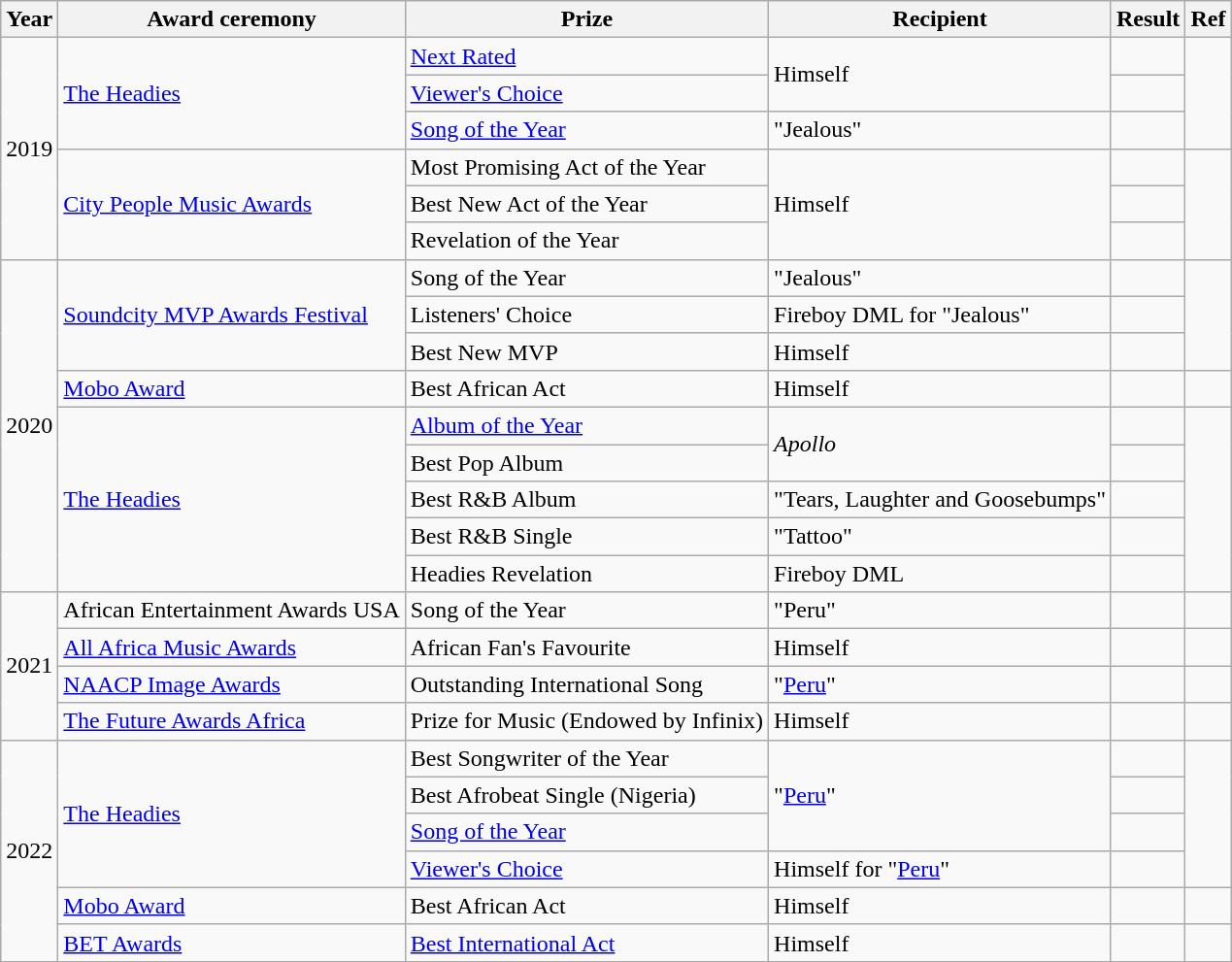<table class ="wikitable">
<tr>
<th>Year</th>
<th>Award ceremony</th>
<th>Prize</th>
<th>Recipient</th>
<th>Result</th>
<th>Ref</th>
</tr>
<tr>
<td rowspan="6">2019</td>
<td rowspan="3"><a href='#'>The Headies</a></td>
<td><a href='#'>Next Rated</a></td>
<td rowspan="2">Himself</td>
<td></td>
<td rowspan="3"></td>
</tr>
<tr>
<td><a href='#'>Viewer's Choice</a></td>
<td></td>
</tr>
<tr>
<td><a href='#'>Song of the Year</a></td>
<td>"Jealous"</td>
<td></td>
</tr>
<tr>
<td rowspan="3"><a href='#'>City People Music Awards</a></td>
<td>Most Promising Act of the Year</td>
<td rowspan="3">Himself</td>
<td></td>
<td rowspan="3"></td>
</tr>
<tr>
<td>Best New Act of the Year</td>
<td></td>
</tr>
<tr>
<td>Revelation of the Year</td>
<td></td>
</tr>
<tr>
<td rowspan="9">2020</td>
<td rowspan="3"><a href='#'>Soundcity MVP Awards Festival</a></td>
<td>Song of the Year</td>
<td>"Jealous"</td>
<td></td>
<td rowspan="3"></td>
</tr>
<tr>
<td>Listeners' Choice</td>
<td>Fireboy DML for "Jealous"</td>
<td></td>
</tr>
<tr>
<td>Best New MVP</td>
<td>Himself</td>
<td></td>
</tr>
<tr>
<td><a href='#'>Mobo Award</a></td>
<td>Best African Act</td>
<td>Himself</td>
<td></td>
</tr>
<tr>
<td rowspan="5"><a href='#'>The Headies</a></td>
<td><a href='#'>Album of the Year</a></td>
<td rowspan="2"><em>Apollo</em></td>
<td></td>
<td rowspan="5"></td>
</tr>
<tr>
<td>Best Pop Album</td>
<td></td>
</tr>
<tr>
<td>Best R&B Album</td>
<td>"Tears, Laughter and Goosebumps"</td>
<td></td>
</tr>
<tr>
<td>Best R&B Single</td>
<td>"Tattoo"</td>
<td></td>
</tr>
<tr>
<td>Headies Revelation</td>
<td>Fireboy DML</td>
<td></td>
</tr>
<tr>
<td rowspan="4">2021</td>
<td>African Entertainment Awards USA</td>
<td>Song of the Year</td>
<td>"Peru"</td>
<td></td>
<td></td>
</tr>
<tr>
<td><a href='#'>All Africa Music Awards</a></td>
<td>African Fan's Favourite</td>
<td>Himself</td>
<td></td>
<td></td>
</tr>
<tr>
<td><a href='#'>NAACP Image Awards</a></td>
<td>Outstanding International Song</td>
<td>"<a href='#'>Peru</a>"</td>
<td></td>
<td></td>
</tr>
<tr>
<td><a href='#'>The Future Awards Africa</a></td>
<td>Prize for Music (Endowed by Infinix)</td>
<td>Himself</td>
<td></td>
<td></td>
</tr>
<tr>
<td rowspan="6">2022</td>
<td rowspan="4"><a href='#'>The Headies</a></td>
<td>Best Songwriter of the Year</td>
<td rowspan="3">"<a href='#'>Peru</a>"</td>
<td></td>
<td rowspan="4"></td>
</tr>
<tr>
<td>Best Afrobeat Single (Nigeria)</td>
<td></td>
</tr>
<tr>
<td><a href='#'>Song of the Year</a></td>
<td></td>
</tr>
<tr>
<td><a href='#'>Viewer's Choice</a></td>
<td>Himself for "<a href='#'>Peru</a>"</td>
<td></td>
</tr>
<tr>
<td><a href='#'>Mobo Award</a></td>
<td>Best African Act</td>
<td>Himself</td>
<td></td>
</tr>
<tr>
<td><a href='#'>BET Awards</a></td>
<td><a href='#'>Best International Act</a></td>
<td>Himself</td>
<td></td>
<td></td>
</tr>
</table>
